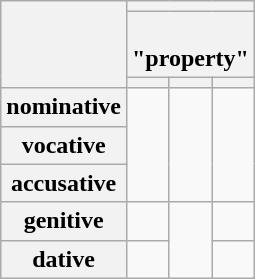<table class="wikitable polytonic">
<tr>
<th rowspan="3"></th>
<th colspan="3"></th>
</tr>
<tr>
<th colspan="3"><br>"property"</th>
</tr>
<tr>
<th></th>
<th></th>
<th></th>
</tr>
<tr>
<th>nominative</th>
<td rowspan="3"></td>
<td rowspan="3"></td>
<td rowspan="3"></td>
</tr>
<tr>
<th>vocative</th>
</tr>
<tr>
<th>accusative</th>
</tr>
<tr>
<th>genitive</th>
<td></td>
<td rowspan="2"></td>
<td></td>
</tr>
<tr>
<th>dative</th>
<td></td>
<td></td>
</tr>
</table>
